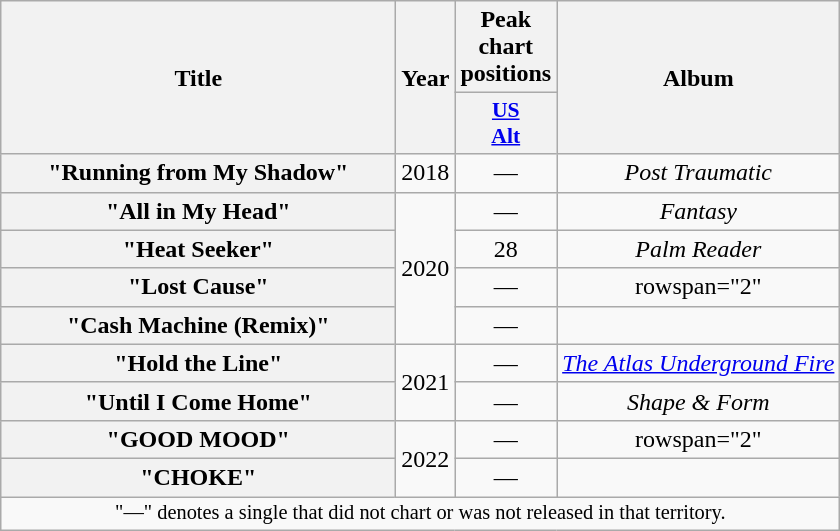<table class="wikitable plainrowheaders" style="text-align:center;">
<tr>
<th scope="col" rowspan="2" style="width:16em;">Title</th>
<th scope="col" rowspan="2" style="width:1em;">Year</th>
<th scope="col" colspan="1">Peak chart positions</th>
<th scope="col" rowspan="2">Album</th>
</tr>
<tr>
<th scope="col" style="width:2.5em;font-size:90%;"><a href='#'>US<br>Alt</a><br></th>
</tr>
<tr>
<th scope="row">"Running from My Shadow"<br></th>
<td rowspan="1">2018</td>
<td>—</td>
<td rowspan="1"><em>Post Traumatic</em></td>
</tr>
<tr>
<th scope="row">"All in My Head"<br></th>
<td rowspan="4">2020</td>
<td>—</td>
<td><em>Fantasy</em></td>
</tr>
<tr>
<th scope="row">"Heat Seeker"<br></th>
<td>28</td>
<td><em>Palm Reader</em></td>
</tr>
<tr>
<th scope="row">"Lost Cause"<br></th>
<td>—</td>
<td>rowspan="2" </td>
</tr>
<tr>
<th scope="row">"Cash Machine (Remix)"<br></th>
<td>—</td>
</tr>
<tr>
<th scope="row">"Hold the Line"<br></th>
<td rowspan="2">2021</td>
<td>—</td>
<td><em><a href='#'>The Atlas Underground Fire</a></em></td>
</tr>
<tr>
<th scope="row">"Until I Come Home"<br></th>
<td>—</td>
<td><em>Shape & Form</em></td>
</tr>
<tr>
<th scope="row">"GOOD MOOD"<br></th>
<td rowspan="2">2022</td>
<td>—</td>
<td>rowspan="2" </td>
</tr>
<tr>
<th scope="row">"CHOKE"<br></th>
<td>—</td>
</tr>
<tr>
<td colspan="4" style="font-size:85%">"—" denotes a single that did not chart or was not released in that territory.</td>
</tr>
</table>
